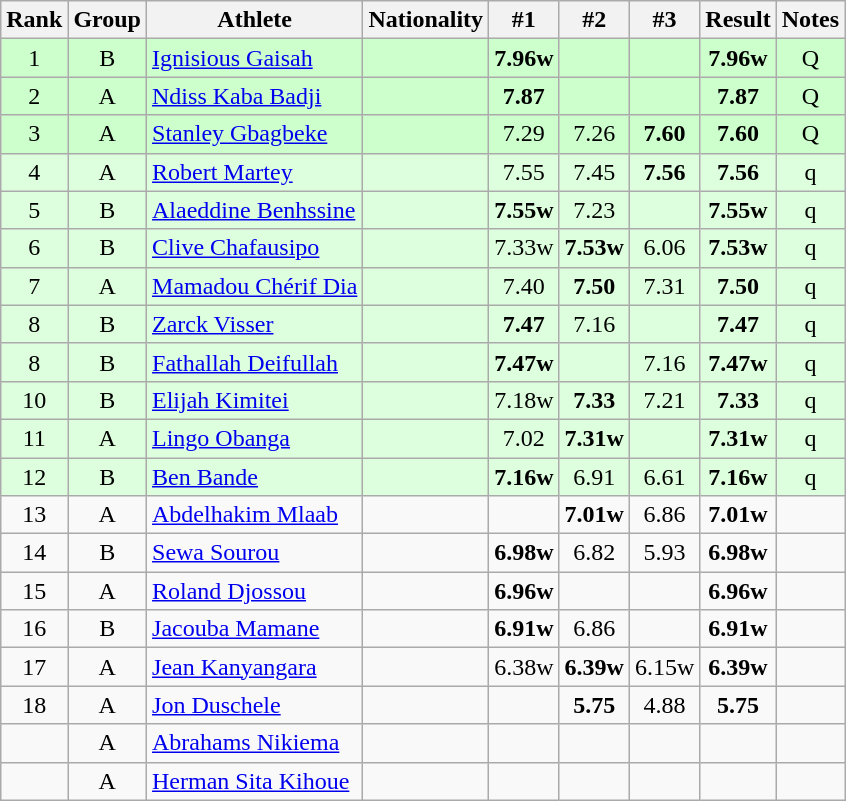<table class="wikitable sortable" style="text-align:center">
<tr>
<th>Rank</th>
<th>Group</th>
<th>Athlete</th>
<th>Nationality</th>
<th>#1</th>
<th>#2</th>
<th>#3</th>
<th>Result</th>
<th>Notes</th>
</tr>
<tr bgcolor=ccffcc>
<td>1</td>
<td>B</td>
<td align=left><a href='#'>Ignisious Gaisah</a></td>
<td align=left></td>
<td><strong>7.96w</strong></td>
<td></td>
<td></td>
<td><strong>7.96w</strong></td>
<td>Q</td>
</tr>
<tr bgcolor=ccffcc>
<td>2</td>
<td>A</td>
<td align=left><a href='#'>Ndiss Kaba Badji</a></td>
<td align=left></td>
<td><strong>7.87</strong></td>
<td></td>
<td></td>
<td><strong>7.87</strong></td>
<td>Q</td>
</tr>
<tr bgcolor=ccffcc>
<td>3</td>
<td>A</td>
<td align=left><a href='#'>Stanley Gbagbeke</a></td>
<td align=left></td>
<td>7.29</td>
<td>7.26</td>
<td><strong>7.60</strong></td>
<td><strong>7.60</strong></td>
<td>Q</td>
</tr>
<tr bgcolor=ddffdd>
<td>4</td>
<td>A</td>
<td align=left><a href='#'>Robert Martey</a></td>
<td align=left></td>
<td>7.55</td>
<td>7.45</td>
<td><strong>7.56</strong></td>
<td><strong>7.56</strong></td>
<td>q</td>
</tr>
<tr bgcolor=ddffdd>
<td>5</td>
<td>B</td>
<td align=left><a href='#'>Alaeddine Benhssine</a></td>
<td align=left></td>
<td><strong>7.55w</strong></td>
<td>7.23</td>
<td></td>
<td><strong>7.55w</strong></td>
<td>q</td>
</tr>
<tr bgcolor=ddffdd>
<td>6</td>
<td>B</td>
<td align=left><a href='#'>Clive Chafausipo</a></td>
<td align=left></td>
<td>7.33w</td>
<td><strong>7.53w</strong></td>
<td>6.06</td>
<td><strong>7.53w</strong></td>
<td>q</td>
</tr>
<tr bgcolor=ddffdd>
<td>7</td>
<td>A</td>
<td align=left><a href='#'>Mamadou Chérif Dia</a></td>
<td align=left></td>
<td>7.40</td>
<td><strong>7.50</strong></td>
<td>7.31</td>
<td><strong>7.50</strong></td>
<td>q</td>
</tr>
<tr bgcolor=ddffdd>
<td>8</td>
<td>B</td>
<td align=left><a href='#'>Zarck Visser</a></td>
<td align=left></td>
<td><strong>7.47</strong></td>
<td>7.16</td>
<td></td>
<td><strong>7.47</strong></td>
<td>q</td>
</tr>
<tr bgcolor=ddffdd>
<td>8</td>
<td>B</td>
<td align=left><a href='#'>Fathallah Deifullah</a></td>
<td align=left></td>
<td><strong>7.47w</strong></td>
<td></td>
<td>7.16</td>
<td><strong>7.47w</strong></td>
<td>q</td>
</tr>
<tr bgcolor=ddffdd>
<td>10</td>
<td>B</td>
<td align=left><a href='#'>Elijah Kimitei</a></td>
<td align=left></td>
<td>7.18w</td>
<td><strong>7.33</strong></td>
<td>7.21</td>
<td><strong>7.33</strong></td>
<td>q</td>
</tr>
<tr bgcolor=ddffdd>
<td>11</td>
<td>A</td>
<td align=left><a href='#'>Lingo Obanga</a></td>
<td align=left></td>
<td>7.02</td>
<td><strong>7.31w</strong></td>
<td></td>
<td><strong>7.31w</strong></td>
<td>q</td>
</tr>
<tr bgcolor=ddffdd>
<td>12</td>
<td>B</td>
<td align=left><a href='#'>Ben Bande</a></td>
<td align=left></td>
<td><strong>7.16w</strong></td>
<td>6.91</td>
<td>6.61</td>
<td><strong>7.16w</strong></td>
<td>q</td>
</tr>
<tr>
<td>13</td>
<td>A</td>
<td align=left><a href='#'>Abdelhakim Mlaab</a></td>
<td align=left></td>
<td></td>
<td><strong>7.01w</strong></td>
<td>6.86</td>
<td><strong>7.01w</strong></td>
<td></td>
</tr>
<tr>
<td>14</td>
<td>B</td>
<td align=left><a href='#'>Sewa Sourou</a></td>
<td align=left></td>
<td><strong>6.98w</strong></td>
<td>6.82</td>
<td>5.93</td>
<td><strong>6.98w</strong></td>
<td></td>
</tr>
<tr>
<td>15</td>
<td>A</td>
<td align=left><a href='#'>Roland Djossou</a></td>
<td align=left></td>
<td><strong>6.96w</strong></td>
<td></td>
<td></td>
<td><strong>6.96w</strong></td>
<td></td>
</tr>
<tr>
<td>16</td>
<td>B</td>
<td align=left><a href='#'>Jacouba Mamane</a></td>
<td align=left></td>
<td><strong>6.91w</strong></td>
<td>6.86</td>
<td></td>
<td><strong>6.91w</strong></td>
<td></td>
</tr>
<tr>
<td>17</td>
<td>A</td>
<td align=left><a href='#'>Jean Kanyangara</a></td>
<td align=left></td>
<td>6.38w</td>
<td><strong>6.39w</strong></td>
<td>6.15w</td>
<td><strong>6.39w</strong></td>
<td></td>
</tr>
<tr>
<td>18</td>
<td>A</td>
<td align=left><a href='#'>Jon Duschele</a></td>
<td align=left></td>
<td></td>
<td><strong>5.75</strong></td>
<td>4.88</td>
<td><strong>5.75</strong></td>
<td></td>
</tr>
<tr>
<td></td>
<td>A</td>
<td align=left><a href='#'>Abrahams Nikiema</a></td>
<td align=left></td>
<td></td>
<td></td>
<td></td>
<td><strong></strong></td>
<td></td>
</tr>
<tr>
<td></td>
<td>A</td>
<td align=left><a href='#'>Herman Sita Kihoue</a></td>
<td align=left></td>
<td></td>
<td></td>
<td></td>
<td><strong></strong></td>
<td></td>
</tr>
</table>
